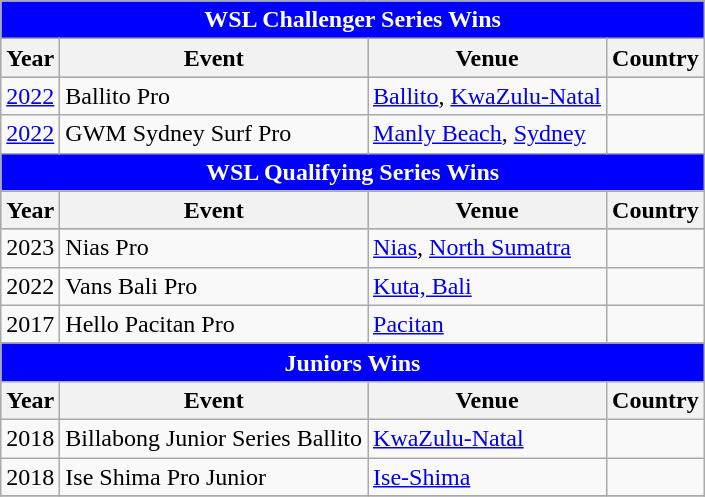<table class="wikitable">
<tr>
<td colspan="4;" style="background: blue; color: white" align="center"><strong>WSL Challenger Series Wins</strong></td>
</tr>
<tr bgcolor="#bdb76b">
<th>Year</th>
<th>Event</th>
<th>Venue</th>
<th>Country</th>
</tr>
<tr>
<td style="text-align:center"><a href='#'>2022</a></td>
<td>Ballito Pro</td>
<td><a href='#'>Ballito</a>, <a href='#'>KwaZulu-Natal</a></td>
<td></td>
</tr>
<tr>
<td style="text-align:center"><a href='#'>2022</a></td>
<td>GWM Sydney Surf Pro</td>
<td><a href='#'>Manly Beach</a>, <a href='#'>Sydney</a></td>
<td></td>
</tr>
<tr>
<td colspan="4;" style="background: blue; color: white" align="center"><strong>WSL Qualifying Series Wins</strong></td>
</tr>
<tr bgcolor="#bdb76b">
<th>Year</th>
<th>Event</th>
<th>Venue</th>
<th>Country</th>
</tr>
<tr>
<td style="text-align:center">2023</td>
<td>Nias Pro</td>
<td><a href='#'>Nias</a>, <a href='#'>North Sumatra</a></td>
<td></td>
</tr>
<tr>
<td style="text-align:center">2022</td>
<td>Vans Bali Pro</td>
<td><a href='#'>Kuta, Bali</a></td>
<td></td>
</tr>
<tr>
<td style="text-align:center">2017</td>
<td>Hello Pacitan Pro</td>
<td><a href='#'>Pacitan</a></td>
<td></td>
</tr>
<tr>
<td colspan="4;" style="background: blue; color: white" align="center"><strong>Juniors Wins</strong></td>
</tr>
<tr bgcolor="#bdb76b">
<th>Year</th>
<th>Event</th>
<th>Venue</th>
<th>Country</th>
</tr>
<tr>
<td style="text-align:center">2018</td>
<td>Billabong Junior Series Ballito</td>
<td><a href='#'>KwaZulu-Natal</a></td>
<td></td>
</tr>
<tr>
<td style="text-align:center">2018</td>
<td>Ise Shima Pro Junior</td>
<td><a href='#'>Ise-Shima</a></td>
<td></td>
</tr>
<tr>
</tr>
</table>
